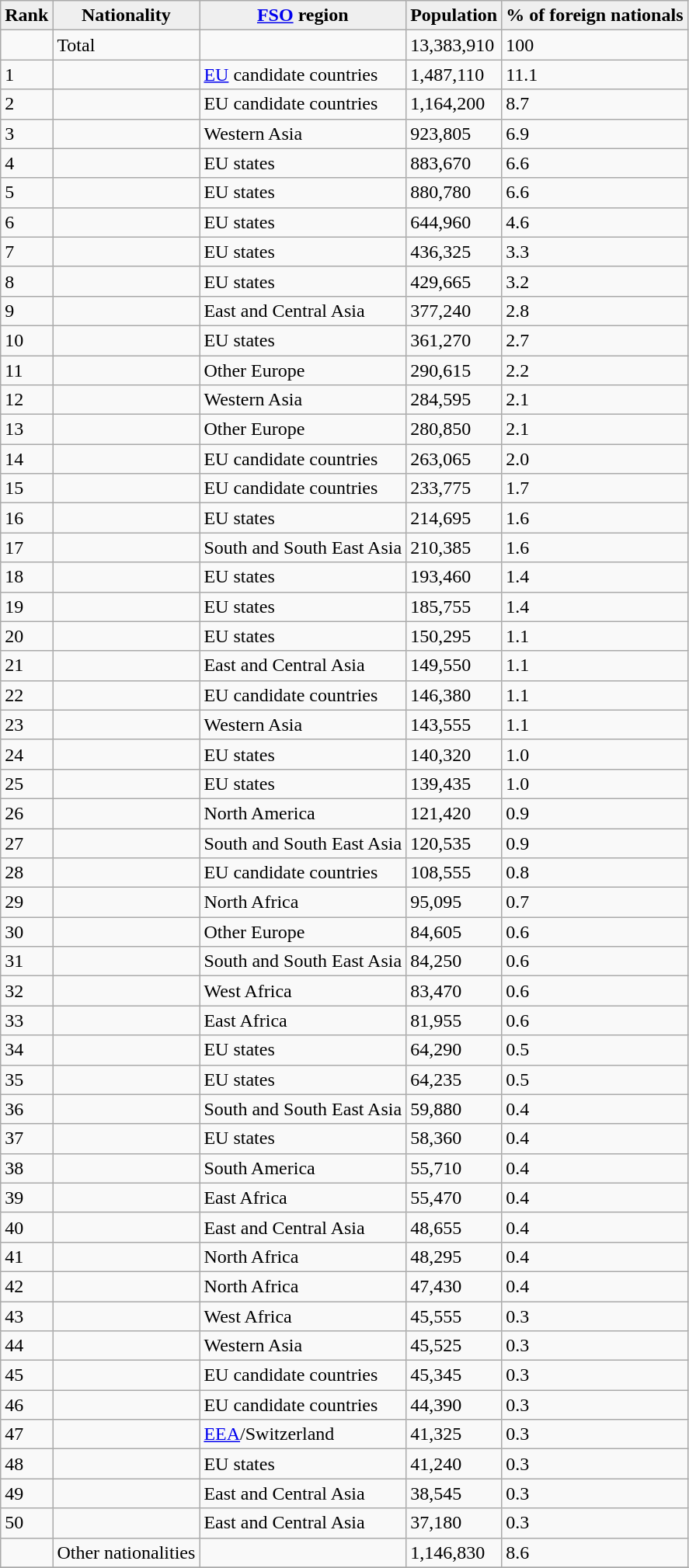<table class="wikitable sortable">
<tr>
<th style="background:#efefef;">Rank</th>
<th style="background:#efefef;">Nationality</th>
<th style="background:#efefef;"><a href='#'>FSO</a> region</th>
<th style="background:#efefef;">Population</th>
<th style="background:#efefef;">% of foreign nationals</th>
</tr>
<tr>
<td></td>
<td>Total</td>
<td></td>
<td>13,383,910</td>
<td>100</td>
</tr>
<tr>
<td>1</td>
<td></td>
<td><a href='#'>EU</a> candidate countries</td>
<td>1,487,110</td>
<td>11.1</td>
</tr>
<tr>
<td>2</td>
<td></td>
<td>EU candidate countries</td>
<td>1,164,200</td>
<td>8.7</td>
</tr>
<tr>
<td>3</td>
<td></td>
<td>Western Asia</td>
<td>923,805</td>
<td>6.9</td>
</tr>
<tr>
<td>4</td>
<td></td>
<td>EU states</td>
<td>883,670</td>
<td>6.6</td>
</tr>
<tr>
<td>5</td>
<td></td>
<td>EU states</td>
<td>880,780</td>
<td>6.6</td>
</tr>
<tr>
<td>6</td>
<td></td>
<td>EU states</td>
<td>644,960</td>
<td>4.6</td>
</tr>
<tr>
<td>7</td>
<td></td>
<td>EU states</td>
<td>436,325</td>
<td>3.3</td>
</tr>
<tr>
<td>8</td>
<td></td>
<td>EU states</td>
<td>429,665</td>
<td>3.2</td>
</tr>
<tr>
<td>9</td>
<td></td>
<td>East and Central Asia</td>
<td>377,240</td>
<td>2.8</td>
</tr>
<tr>
<td>10</td>
<td></td>
<td>EU states</td>
<td>361,270</td>
<td>2.7</td>
</tr>
<tr>
<td>11</td>
<td></td>
<td>Other Europe</td>
<td>290,615</td>
<td>2.2</td>
</tr>
<tr>
<td>12</td>
<td></td>
<td>Western Asia</td>
<td>284,595</td>
<td>2.1</td>
</tr>
<tr>
<td>13</td>
<td></td>
<td>Other Europe</td>
<td>280,850</td>
<td>2.1</td>
</tr>
<tr>
<td>14</td>
<td></td>
<td>EU candidate countries</td>
<td>263,065</td>
<td>2.0</td>
</tr>
<tr>
<td>15</td>
<td></td>
<td>EU candidate countries</td>
<td>233,775</td>
<td>1.7</td>
</tr>
<tr>
<td>16</td>
<td></td>
<td>EU states</td>
<td>214,695</td>
<td>1.6</td>
</tr>
<tr>
<td>17</td>
<td></td>
<td>South and South East Asia</td>
<td>210,385</td>
<td>1.6</td>
</tr>
<tr>
<td>18</td>
<td></td>
<td>EU states</td>
<td>193,460</td>
<td>1.4</td>
</tr>
<tr>
<td>19</td>
<td></td>
<td>EU states</td>
<td>185,755</td>
<td>1.4</td>
</tr>
<tr>
<td>20</td>
<td></td>
<td>EU states</td>
<td>150,295</td>
<td>1.1</td>
</tr>
<tr>
<td>21</td>
<td></td>
<td>East and Central Asia</td>
<td>149,550</td>
<td>1.1</td>
</tr>
<tr>
<td>22</td>
<td></td>
<td>EU candidate countries</td>
<td>146,380</td>
<td>1.1</td>
</tr>
<tr>
<td>23</td>
<td></td>
<td>Western Asia</td>
<td>143,555</td>
<td>1.1</td>
</tr>
<tr>
<td>24</td>
<td></td>
<td>EU states</td>
<td>140,320</td>
<td>1.0</td>
</tr>
<tr>
<td>25</td>
<td></td>
<td>EU states</td>
<td>139,435</td>
<td>1.0</td>
</tr>
<tr>
<td>26</td>
<td></td>
<td>North America</td>
<td>121,420</td>
<td>0.9</td>
</tr>
<tr>
<td>27</td>
<td></td>
<td>South and South East Asia</td>
<td>120,535</td>
<td>0.9</td>
</tr>
<tr>
<td>28</td>
<td></td>
<td>EU candidate countries</td>
<td>108,555</td>
<td>0.8</td>
</tr>
<tr>
<td>29</td>
<td></td>
<td>North Africa</td>
<td>95,095</td>
<td>0.7</td>
</tr>
<tr>
<td>30</td>
<td></td>
<td>Other Europe</td>
<td>84,605</td>
<td>0.6</td>
</tr>
<tr>
<td>31</td>
<td></td>
<td>South and South East Asia</td>
<td>84,250</td>
<td>0.6</td>
</tr>
<tr>
<td>32</td>
<td></td>
<td>West Africa</td>
<td>83,470</td>
<td>0.6</td>
</tr>
<tr>
<td>33</td>
<td></td>
<td>East Africa</td>
<td>81,955</td>
<td>0.6</td>
</tr>
<tr>
<td>34</td>
<td></td>
<td>EU states</td>
<td>64,290</td>
<td>0.5</td>
</tr>
<tr>
<td>35</td>
<td></td>
<td>EU states</td>
<td>64,235</td>
<td>0.5</td>
</tr>
<tr>
<td>36</td>
<td></td>
<td>South and South East Asia</td>
<td>59,880</td>
<td>0.4</td>
</tr>
<tr>
<td>37</td>
<td></td>
<td>EU states</td>
<td>58,360</td>
<td>0.4</td>
</tr>
<tr>
<td>38</td>
<td></td>
<td>South America</td>
<td>55,710</td>
<td>0.4</td>
</tr>
<tr>
<td>39</td>
<td></td>
<td>East Africa</td>
<td>55,470</td>
<td>0.4</td>
</tr>
<tr>
<td>40</td>
<td></td>
<td>East and Central Asia</td>
<td>48,655</td>
<td>0.4</td>
</tr>
<tr>
<td>41</td>
<td></td>
<td>North Africa</td>
<td>48,295</td>
<td>0.4</td>
</tr>
<tr>
<td>42</td>
<td></td>
<td>North Africa</td>
<td>47,430</td>
<td>0.4</td>
</tr>
<tr>
<td>43</td>
<td></td>
<td>West Africa</td>
<td>45,555</td>
<td>0.3</td>
</tr>
<tr>
<td>44</td>
<td></td>
<td>Western Asia</td>
<td>45,525</td>
<td>0.3</td>
</tr>
<tr>
<td>45</td>
<td></td>
<td>EU candidate countries</td>
<td>45,345</td>
<td>0.3</td>
</tr>
<tr>
<td>46</td>
<td></td>
<td>EU candidate countries</td>
<td>44,390</td>
<td>0.3</td>
</tr>
<tr>
<td>47</td>
<td></td>
<td><a href='#'>EEA</a>/Switzerland</td>
<td>41,325</td>
<td>0.3</td>
</tr>
<tr>
<td>48</td>
<td></td>
<td>EU states</td>
<td>41,240</td>
<td>0.3</td>
</tr>
<tr>
<td>49</td>
<td></td>
<td>East and Central Asia</td>
<td>38,545</td>
<td>0.3</td>
</tr>
<tr>
<td>50</td>
<td></td>
<td>East and Central Asia</td>
<td>37,180</td>
<td>0.3</td>
</tr>
<tr>
<td></td>
<td>Other nationalities</td>
<td></td>
<td>1,146,830</td>
<td>8.6</td>
</tr>
<tr>
</tr>
</table>
